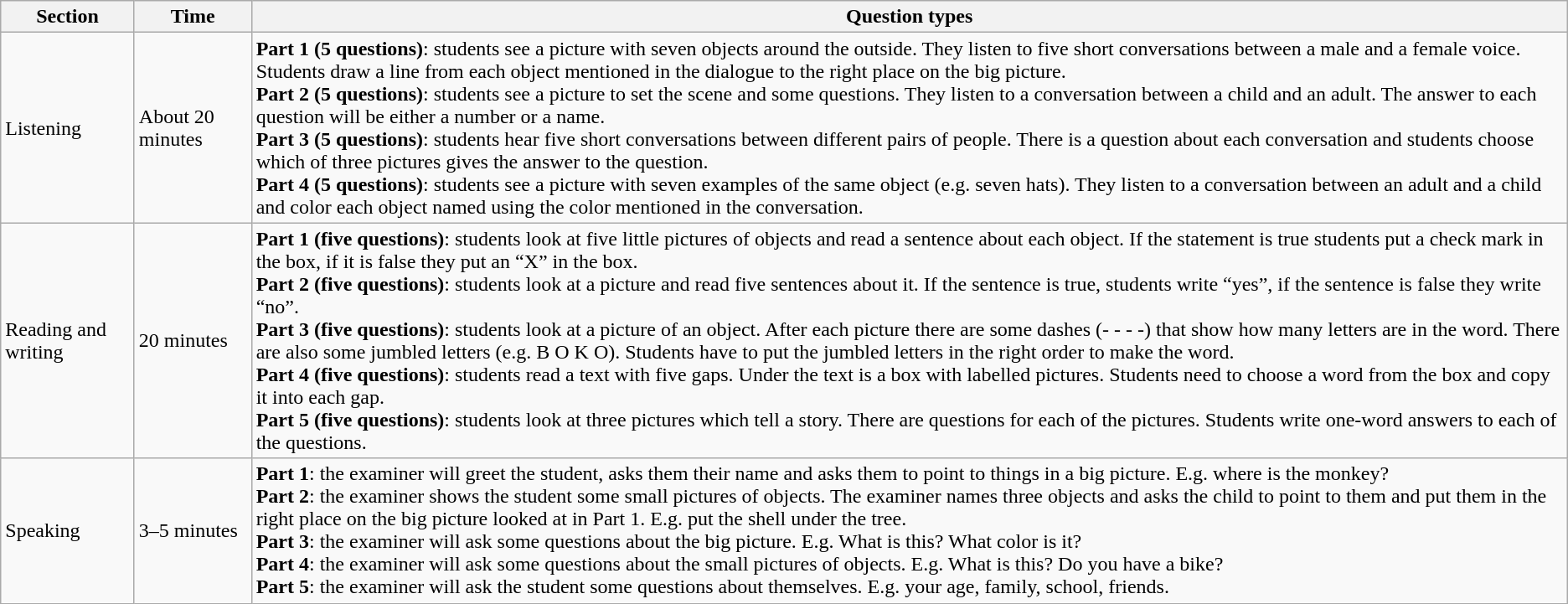<table class="wikitable">
<tr>
<th>Section</th>
<th>Time</th>
<th>Question types</th>
</tr>
<tr>
<td>Listening</td>
<td>About 20 minutes</td>
<td><strong>Part 1 (5 questions)</strong>: students see a picture with seven objects around the outside. They listen to five short conversations between a male and a female voice. Students draw a line from each object mentioned in the dialogue to the right place on the big picture.<br><strong>Part 2 (5 questions)</strong>: students see a picture to set the scene and some questions. They listen to a conversation between a child and an adult. The answer to each question will be either a number or a name.<br><strong>Part 3 (5 questions)</strong>: students hear five short conversations between different pairs of people. There is a question about each conversation and students choose which of three pictures gives the answer to the question.<br><strong>Part 4 (5 questions)</strong>: students see a picture with seven examples of the same object (e.g. seven hats). They listen to a conversation between an adult and a child and color each object named using the color mentioned in the conversation.</td>
</tr>
<tr>
<td>Reading and writing</td>
<td>20 minutes</td>
<td><strong>Part 1 (five questions)</strong>: students look at five little pictures of objects and read a sentence about each object. If the statement is true students put a check mark in the box, if it is false they put an “X” in the box.<br><strong>Part 2 (five questions)</strong>: students look at a picture and read five sentences about it. If the sentence is true, students write “yes”, if the sentence is false they write “no”.<br><strong>Part 3 (five questions)</strong>: students look at a picture of an object. After each picture there are some dashes (- - - -) that show how many letters are in the word. There are also some jumbled letters (e.g. B O K O). Students have to put the jumbled letters in the right order to make the word.<br><strong>Part 4 (five questions)</strong>: students read a text with five gaps. Under the text is a box with labelled pictures. Students need to choose a word from the box and copy it into each gap.<br><strong>Part 5 (five questions)</strong>: students look at three pictures which tell a story. There are questions for each of the pictures. Students write one-word answers to each of the questions.</td>
</tr>
<tr>
<td>Speaking</td>
<td>3–5 minutes</td>
<td><strong>Part 1</strong>: the examiner will greet the student, asks them their name and asks them to point to things in a big picture. E.g. where is the monkey?<br><strong>Part 2</strong>: the examiner shows the student some small pictures of objects. The examiner names three objects and asks the child to point to them and put them in the right place on the big picture looked at in Part 1. E.g. put the shell under the tree.<br><strong>Part 3</strong>: the examiner will ask some questions about the big picture. E.g. What is this? What color is it?<br><strong>Part 4</strong>: the examiner will ask some questions about the small pictures of objects. E.g. What is this? Do you have a bike?<br><strong>Part 5</strong>: the examiner will ask the student some questions about themselves. E.g. your age, family, school, friends.</td>
</tr>
</table>
